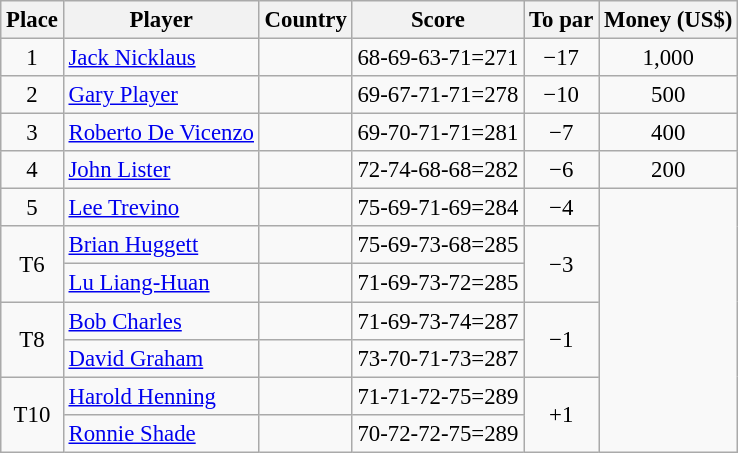<table class="wikitable" style="font-size:95%;">
<tr>
<th>Place</th>
<th>Player</th>
<th>Country</th>
<th>Score</th>
<th>To par</th>
<th>Money (US$)</th>
</tr>
<tr>
<td align=center>1</td>
<td><a href='#'>Jack Nicklaus</a></td>
<td></td>
<td>68-69-63-71=271</td>
<td align=center>−17</td>
<td align=center>1,000</td>
</tr>
<tr>
<td align=center>2</td>
<td><a href='#'>Gary Player</a></td>
<td></td>
<td>69-67-71-71=278</td>
<td align=center>−10</td>
<td align=center>500</td>
</tr>
<tr>
<td align=center>3</td>
<td><a href='#'>Roberto De Vicenzo</a></td>
<td></td>
<td>69-70-71-71=281</td>
<td align=center>−7</td>
<td align=center>400</td>
</tr>
<tr>
<td align=center>4</td>
<td><a href='#'>John Lister</a></td>
<td></td>
<td>72-74-68-68=282</td>
<td align=center>−6</td>
<td align=center>200</td>
</tr>
<tr>
<td align=center>5</td>
<td><a href='#'>Lee Trevino</a></td>
<td></td>
<td>75-69-71-69=284</td>
<td align=center>−4</td>
<td rowspan=7></td>
</tr>
<tr>
<td rowspan=2 align=center>T6</td>
<td><a href='#'>Brian Huggett</a></td>
<td></td>
<td>75-69-73-68=285</td>
<td rowspan=2 align=center>−3</td>
</tr>
<tr>
<td><a href='#'>Lu Liang-Huan</a></td>
<td></td>
<td>71-69-73-72=285</td>
</tr>
<tr>
<td rowspan=2 align=center>T8</td>
<td><a href='#'>Bob Charles</a></td>
<td></td>
<td>71-69-73-74=287</td>
<td rowspan=2 align=center>−1</td>
</tr>
<tr>
<td><a href='#'>David Graham</a></td>
<td></td>
<td>73-70-71-73=287</td>
</tr>
<tr>
<td rowspan=2 align=center>T10</td>
<td><a href='#'>Harold Henning</a></td>
<td></td>
<td>71-71-72-75=289</td>
<td rowspan=2 align=center>+1</td>
</tr>
<tr>
<td><a href='#'>Ronnie Shade</a></td>
<td></td>
<td>70-72-72-75=289</td>
</tr>
</table>
